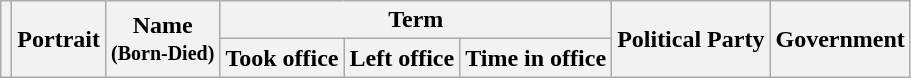<table class="wikitable" style="text-align:center;">
<tr>
<th rowspan=2></th>
<th rowspan=2>Portrait</th>
<th rowspan=2>Name<br><small>(Born-Died)</small></th>
<th colspan=3>Term</th>
<th rowspan=2>Political Party</th>
<th rowspan=2>Government</th>
</tr>
<tr>
<th>Took office</th>
<th>Left office</th>
<th>Time in office<br>





















</th>
</tr>
</table>
